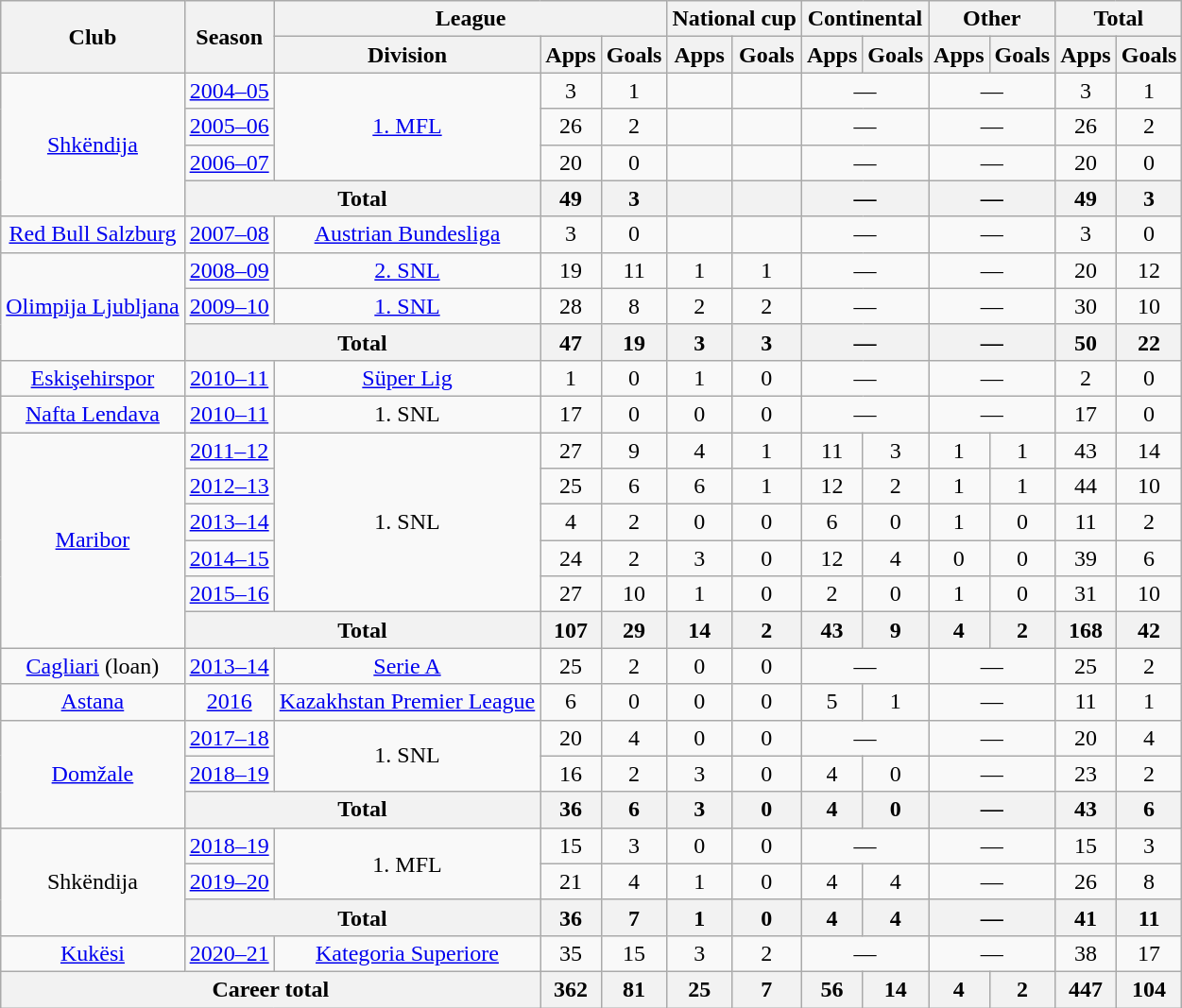<table class="wikitable" style="text-align: center;">
<tr>
<th rowspan="2">Club</th>
<th rowspan="2">Season</th>
<th colspan="3">League</th>
<th colspan="2">National cup</th>
<th colspan="2">Continental</th>
<th colspan="2">Other</th>
<th colspan="2">Total</th>
</tr>
<tr>
<th>Division</th>
<th>Apps</th>
<th>Goals</th>
<th>Apps</th>
<th>Goals</th>
<th>Apps</th>
<th>Goals</th>
<th>Apps</th>
<th>Goals</th>
<th>Apps</th>
<th>Goals</th>
</tr>
<tr>
<td rowspan="4" valign="center"><a href='#'>Shkëndija</a></td>
<td><a href='#'>2004–05</a></td>
<td rowspan="3" valign="center"><a href='#'>1. MFL</a></td>
<td>3</td>
<td>1</td>
<td></td>
<td></td>
<td colspan="2">—</td>
<td colspan="2">—</td>
<td>3</td>
<td>1</td>
</tr>
<tr>
<td><a href='#'>2005–06</a></td>
<td>26</td>
<td>2</td>
<td></td>
<td></td>
<td colspan="2">—</td>
<td colspan="2">—</td>
<td>26</td>
<td>2</td>
</tr>
<tr>
<td><a href='#'>2006–07</a></td>
<td>20</td>
<td>0</td>
<td></td>
<td></td>
<td colspan="2">—</td>
<td colspan="2">—</td>
<td>20</td>
<td>0</td>
</tr>
<tr>
<th colspan="2">Total</th>
<th>49</th>
<th>3</th>
<th></th>
<th></th>
<th colspan="2">—</th>
<th colspan="2">—</th>
<th>49</th>
<th>3</th>
</tr>
<tr>
<td valign="center"><a href='#'>Red Bull Salzburg</a></td>
<td><a href='#'>2007–08</a></td>
<td><a href='#'>Austrian Bundesliga</a></td>
<td>3</td>
<td>0</td>
<td></td>
<td></td>
<td colspan="2">—</td>
<td colspan="2">—</td>
<td>3</td>
<td>0</td>
</tr>
<tr>
<td rowspan="3" valign="center"><a href='#'>Olimpija Ljubljana</a></td>
<td><a href='#'>2008–09</a></td>
<td><a href='#'>2. SNL</a></td>
<td>19</td>
<td>11</td>
<td>1</td>
<td>1</td>
<td colspan="2">—</td>
<td colspan="2">—</td>
<td>20</td>
<td>12</td>
</tr>
<tr>
<td><a href='#'>2009–10</a></td>
<td><a href='#'>1. SNL</a></td>
<td>28</td>
<td>8</td>
<td>2</td>
<td>2</td>
<td colspan="2">—</td>
<td colspan="2">—</td>
<td>30</td>
<td>10</td>
</tr>
<tr>
<th colspan="2">Total</th>
<th>47</th>
<th>19</th>
<th>3</th>
<th>3</th>
<th colspan="2">—</th>
<th colspan="2">—</th>
<th>50</th>
<th>22</th>
</tr>
<tr>
<td valign="center"><a href='#'>Eskişehirspor</a></td>
<td><a href='#'>2010–11</a></td>
<td><a href='#'>Süper Lig</a></td>
<td>1</td>
<td>0</td>
<td>1</td>
<td>0</td>
<td colspan="2">—</td>
<td colspan="2">—</td>
<td>2</td>
<td>0</td>
</tr>
<tr>
<td valign="center"><a href='#'>Nafta Lendava</a></td>
<td><a href='#'>2010–11</a></td>
<td>1. SNL</td>
<td>17</td>
<td>0</td>
<td>0</td>
<td>0</td>
<td colspan="2">—</td>
<td colspan="2">—</td>
<td>17</td>
<td>0</td>
</tr>
<tr>
<td rowspan="6" valign="center"><a href='#'>Maribor</a></td>
<td><a href='#'>2011–12</a></td>
<td rowspan="5" valign="center">1. SNL</td>
<td>27</td>
<td>9</td>
<td>4</td>
<td>1</td>
<td>11</td>
<td>3</td>
<td>1</td>
<td>1</td>
<td>43</td>
<td>14</td>
</tr>
<tr>
<td><a href='#'>2012–13</a></td>
<td>25</td>
<td>6</td>
<td>6</td>
<td>1</td>
<td>12</td>
<td>2</td>
<td>1</td>
<td>1</td>
<td>44</td>
<td>10</td>
</tr>
<tr>
<td><a href='#'>2013–14</a></td>
<td>4</td>
<td>2</td>
<td>0</td>
<td>0</td>
<td>6</td>
<td>0</td>
<td>1</td>
<td>0</td>
<td>11</td>
<td>2</td>
</tr>
<tr>
<td><a href='#'>2014–15</a></td>
<td>24</td>
<td>2</td>
<td>3</td>
<td>0</td>
<td>12</td>
<td>4</td>
<td>0</td>
<td>0</td>
<td>39</td>
<td>6</td>
</tr>
<tr>
<td><a href='#'>2015–16</a></td>
<td>27</td>
<td>10</td>
<td>1</td>
<td>0</td>
<td>2</td>
<td>0</td>
<td>1</td>
<td>0</td>
<td>31</td>
<td>10</td>
</tr>
<tr>
<th colspan="2">Total</th>
<th>107</th>
<th>29</th>
<th>14</th>
<th>2</th>
<th>43</th>
<th>9</th>
<th>4</th>
<th>2</th>
<th>168</th>
<th>42</th>
</tr>
<tr>
<td valign="center"><a href='#'>Cagliari</a> (loan)</td>
<td><a href='#'>2013–14</a></td>
<td><a href='#'>Serie A</a></td>
<td>25</td>
<td>2</td>
<td>0</td>
<td>0</td>
<td colspan="2">—</td>
<td colspan="2">—</td>
<td>25</td>
<td>2</td>
</tr>
<tr>
<td valign="center"><a href='#'>Astana</a></td>
<td><a href='#'>2016</a></td>
<td><a href='#'>Kazakhstan Premier League</a></td>
<td>6</td>
<td>0</td>
<td>0</td>
<td>0</td>
<td>5</td>
<td>1</td>
<td colspan="2">—</td>
<td>11</td>
<td>1</td>
</tr>
<tr>
<td rowspan="3" valign="center"><a href='#'>Domžale</a></td>
<td><a href='#'>2017–18</a></td>
<td rowspan="2" valign="center">1. SNL</td>
<td>20</td>
<td>4</td>
<td>0</td>
<td>0</td>
<td colspan="2">—</td>
<td colspan="2">—</td>
<td>20</td>
<td>4</td>
</tr>
<tr>
<td><a href='#'>2018–19</a></td>
<td>16</td>
<td>2</td>
<td>3</td>
<td>0</td>
<td>4</td>
<td>0</td>
<td colspan="2">—</td>
<td>23</td>
<td>2</td>
</tr>
<tr>
<th colspan="2">Total</th>
<th>36</th>
<th>6</th>
<th>3</th>
<th>0</th>
<th>4</th>
<th>0</th>
<th colspan="2">—</th>
<th>43</th>
<th>6</th>
</tr>
<tr>
<td rowspan="3" valign="center">Shkëndija</td>
<td><a href='#'>2018–19</a></td>
<td rowspan="2" valign="center">1. MFL</td>
<td>15</td>
<td>3</td>
<td>0</td>
<td>0</td>
<td colspan="2">—</td>
<td colspan="2">—</td>
<td>15</td>
<td>3</td>
</tr>
<tr>
<td><a href='#'>2019–20</a></td>
<td>21</td>
<td>4</td>
<td>1</td>
<td>0</td>
<td>4</td>
<td>4</td>
<td colspan="2">—</td>
<td>26</td>
<td>8</td>
</tr>
<tr>
<th colspan="2">Total</th>
<th>36</th>
<th>7</th>
<th>1</th>
<th>0</th>
<th>4</th>
<th>4</th>
<th colspan="2">—</th>
<th>41</th>
<th>11</th>
</tr>
<tr>
<td><a href='#'>Kukësi</a></td>
<td><a href='#'>2020–21</a></td>
<td><a href='#'>Kategoria Superiore</a></td>
<td>35</td>
<td>15</td>
<td>3</td>
<td>2</td>
<td colspan="2">—</td>
<td colspan="2">—</td>
<td>38</td>
<td>17</td>
</tr>
<tr>
<th colspan="3">Career total</th>
<th>362</th>
<th>81</th>
<th>25</th>
<th>7</th>
<th>56</th>
<th>14</th>
<th>4</th>
<th>2</th>
<th>447</th>
<th>104</th>
</tr>
</table>
